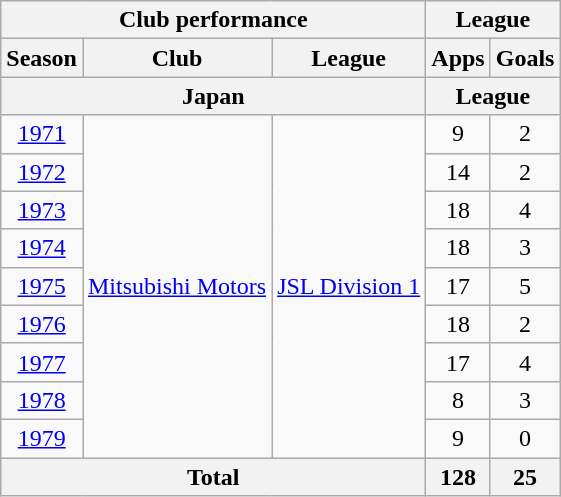<table class="wikitable" style="text-align:center;">
<tr>
<th colspan=3>Club performance</th>
<th colspan=2>League</th>
</tr>
<tr>
<th>Season</th>
<th>Club</th>
<th>League</th>
<th>Apps</th>
<th>Goals</th>
</tr>
<tr>
<th colspan=3>Japan</th>
<th colspan=2>League</th>
</tr>
<tr>
<td><a href='#'>1971</a></td>
<td rowspan="9"><a href='#'>Mitsubishi Motors</a></td>
<td rowspan="9"><a href='#'>JSL Division 1</a></td>
<td>9</td>
<td>2</td>
</tr>
<tr>
<td><a href='#'>1972</a></td>
<td>14</td>
<td>2</td>
</tr>
<tr>
<td><a href='#'>1973</a></td>
<td>18</td>
<td>4</td>
</tr>
<tr>
<td><a href='#'>1974</a></td>
<td>18</td>
<td>3</td>
</tr>
<tr>
<td><a href='#'>1975</a></td>
<td>17</td>
<td>5</td>
</tr>
<tr>
<td><a href='#'>1976</a></td>
<td>18</td>
<td>2</td>
</tr>
<tr>
<td><a href='#'>1977</a></td>
<td>17</td>
<td>4</td>
</tr>
<tr>
<td><a href='#'>1978</a></td>
<td>8</td>
<td>3</td>
</tr>
<tr>
<td><a href='#'>1979</a></td>
<td>9</td>
<td>0</td>
</tr>
<tr>
<th colspan=3>Total</th>
<th>128</th>
<th>25</th>
</tr>
</table>
